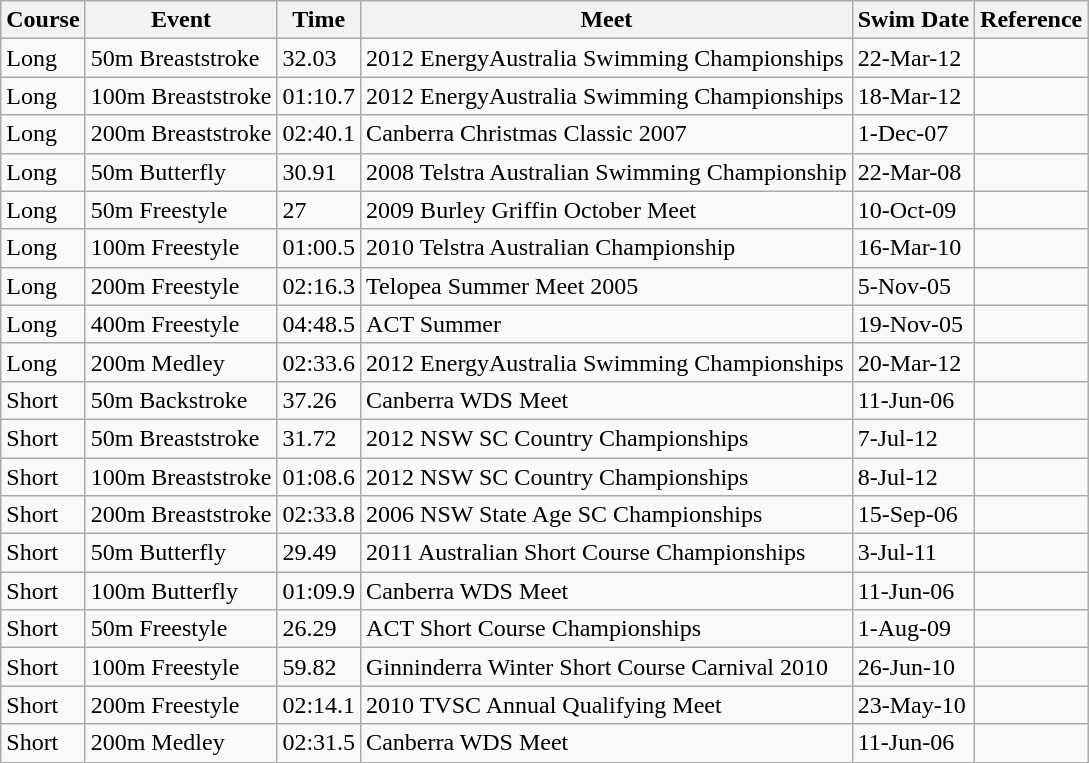<table class="wikitable sortable">
<tr>
<th>Course</th>
<th>Event</th>
<th>Time</th>
<th>Meet</th>
<th>Swim Date</th>
<th>Reference</th>
</tr>
<tr>
<td>Long</td>
<td>50m Breaststroke</td>
<td>32.03</td>
<td>2012 EnergyAustralia Swimming Championships</td>
<td>22-Mar-12</td>
<td></td>
</tr>
<tr>
<td>Long</td>
<td>100m Breaststroke</td>
<td>01:10.7</td>
<td>2012 EnergyAustralia Swimming Championships</td>
<td>18-Mar-12</td>
<td></td>
</tr>
<tr>
<td>Long</td>
<td>200m Breaststroke</td>
<td>02:40.1</td>
<td>Canberra Christmas Classic 2007</td>
<td>1-Dec-07</td>
<td></td>
</tr>
<tr>
<td>Long</td>
<td>50m Butterfly</td>
<td>30.91</td>
<td>2008 Telstra Australian Swimming Championship</td>
<td>22-Mar-08</td>
<td></td>
</tr>
<tr>
<td>Long</td>
<td>50m Freestyle</td>
<td>27</td>
<td>2009 Burley Griffin October Meet</td>
<td>10-Oct-09</td>
<td></td>
</tr>
<tr>
<td>Long</td>
<td>100m Freestyle</td>
<td>01:00.5</td>
<td>2010 Telstra Australian Championship</td>
<td>16-Mar-10</td>
<td></td>
</tr>
<tr>
<td>Long</td>
<td>200m Freestyle</td>
<td>02:16.3</td>
<td>Telopea Summer Meet 2005</td>
<td>5-Nov-05</td>
<td></td>
</tr>
<tr>
<td>Long</td>
<td>400m Freestyle</td>
<td>04:48.5</td>
<td>ACT Summer</td>
<td>19-Nov-05</td>
<td></td>
</tr>
<tr>
<td>Long</td>
<td>200m Medley</td>
<td>02:33.6</td>
<td>2012 EnergyAustralia Swimming Championships</td>
<td>20-Mar-12</td>
<td></td>
</tr>
<tr>
<td>Short</td>
<td>50m Backstroke</td>
<td>37.26</td>
<td>Canberra WDS Meet</td>
<td>11-Jun-06</td>
<td></td>
</tr>
<tr>
<td>Short</td>
<td>50m Breaststroke</td>
<td>31.72</td>
<td>2012 NSW SC Country Championships</td>
<td>7-Jul-12</td>
<td></td>
</tr>
<tr>
<td>Short</td>
<td>100m Breaststroke</td>
<td>01:08.6</td>
<td>2012 NSW SC Country Championships</td>
<td>8-Jul-12</td>
<td></td>
</tr>
<tr>
<td>Short</td>
<td>200m Breaststroke</td>
<td>02:33.8</td>
<td>2006 NSW State Age SC Championships</td>
<td>15-Sep-06</td>
<td></td>
</tr>
<tr>
<td>Short</td>
<td>50m Butterfly</td>
<td>29.49</td>
<td>2011 Australian Short Course Championships</td>
<td>3-Jul-11</td>
<td></td>
</tr>
<tr>
<td>Short</td>
<td>100m Butterfly</td>
<td>01:09.9</td>
<td>Canberra WDS Meet</td>
<td>11-Jun-06</td>
<td></td>
</tr>
<tr>
<td>Short</td>
<td>50m Freestyle</td>
<td>26.29</td>
<td>ACT Short Course Championships</td>
<td>1-Aug-09</td>
<td></td>
</tr>
<tr>
<td>Short</td>
<td>100m Freestyle</td>
<td>59.82</td>
<td>Ginninderra Winter Short Course Carnival 2010</td>
<td>26-Jun-10</td>
<td></td>
</tr>
<tr>
<td>Short</td>
<td>200m Freestyle</td>
<td>02:14.1</td>
<td>2010 TVSC Annual Qualifying Meet</td>
<td>23-May-10</td>
<td></td>
</tr>
<tr>
<td>Short</td>
<td>200m Medley</td>
<td>02:31.5</td>
<td>Canberra WDS Meet</td>
<td>11-Jun-06</td>
<td></td>
</tr>
</table>
